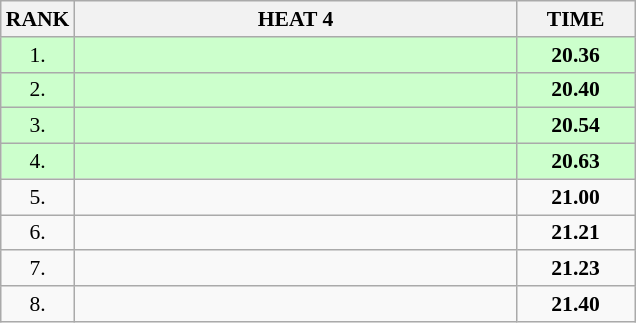<table class="wikitable" style="border-collapse: collapse; font-size: 90%;">
<tr>
<th>RANK</th>
<th style="width: 20em">HEAT 4</th>
<th style="width: 5em">TIME</th>
</tr>
<tr style="background:#ccffcc;">
<td align="center">1.</td>
<td></td>
<td align="center"><strong>20.36</strong></td>
</tr>
<tr style="background:#ccffcc;">
<td align="center">2.</td>
<td></td>
<td align="center"><strong>20.40</strong></td>
</tr>
<tr style="background:#ccffcc;">
<td align="center">3.</td>
<td></td>
<td align="center"><strong>20.54</strong></td>
</tr>
<tr style="background:#ccffcc;">
<td align="center">4.</td>
<td></td>
<td align="center"><strong>20.63</strong></td>
</tr>
<tr>
<td align="center">5.</td>
<td></td>
<td align="center"><strong>21.00</strong></td>
</tr>
<tr>
<td align="center">6.</td>
<td></td>
<td align="center"><strong>21.21</strong></td>
</tr>
<tr>
<td align="center">7.</td>
<td></td>
<td align="center"><strong>21.23</strong></td>
</tr>
<tr>
<td align="center">8.</td>
<td></td>
<td align="center"><strong>21.40</strong></td>
</tr>
</table>
